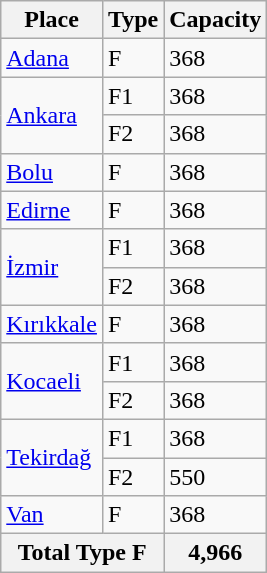<table class="wikitable">
<tr>
<th>Place</th>
<th>Type</th>
<th>Capacity</th>
</tr>
<tr>
<td><a href='#'>Adana</a></td>
<td>F</td>
<td>368</td>
</tr>
<tr>
<td rowspan=2><a href='#'>Ankara</a></td>
<td>F1</td>
<td>368</td>
</tr>
<tr>
<td>F2</td>
<td>368</td>
</tr>
<tr>
<td><a href='#'>Bolu</a></td>
<td>F</td>
<td>368</td>
</tr>
<tr>
<td><a href='#'>Edirne</a></td>
<td>F</td>
<td>368</td>
</tr>
<tr>
<td rowspan=2><a href='#'>İzmir</a></td>
<td>F1</td>
<td>368</td>
</tr>
<tr>
<td>F2</td>
<td>368</td>
</tr>
<tr>
<td><a href='#'>Kırıkkale</a></td>
<td>F</td>
<td>368</td>
</tr>
<tr>
<td rowspan=2><a href='#'>Kocaeli</a></td>
<td>F1</td>
<td>368</td>
</tr>
<tr>
<td>F2</td>
<td>368</td>
</tr>
<tr>
<td rowspan=2><a href='#'>Tekirdağ</a></td>
<td>F1</td>
<td>368</td>
</tr>
<tr>
<td>F2</td>
<td>550</td>
</tr>
<tr>
<td><a href='#'>Van</a></td>
<td>F</td>
<td>368</td>
</tr>
<tr>
<th colspan=2>Total Type F</th>
<th>4,966</th>
</tr>
</table>
